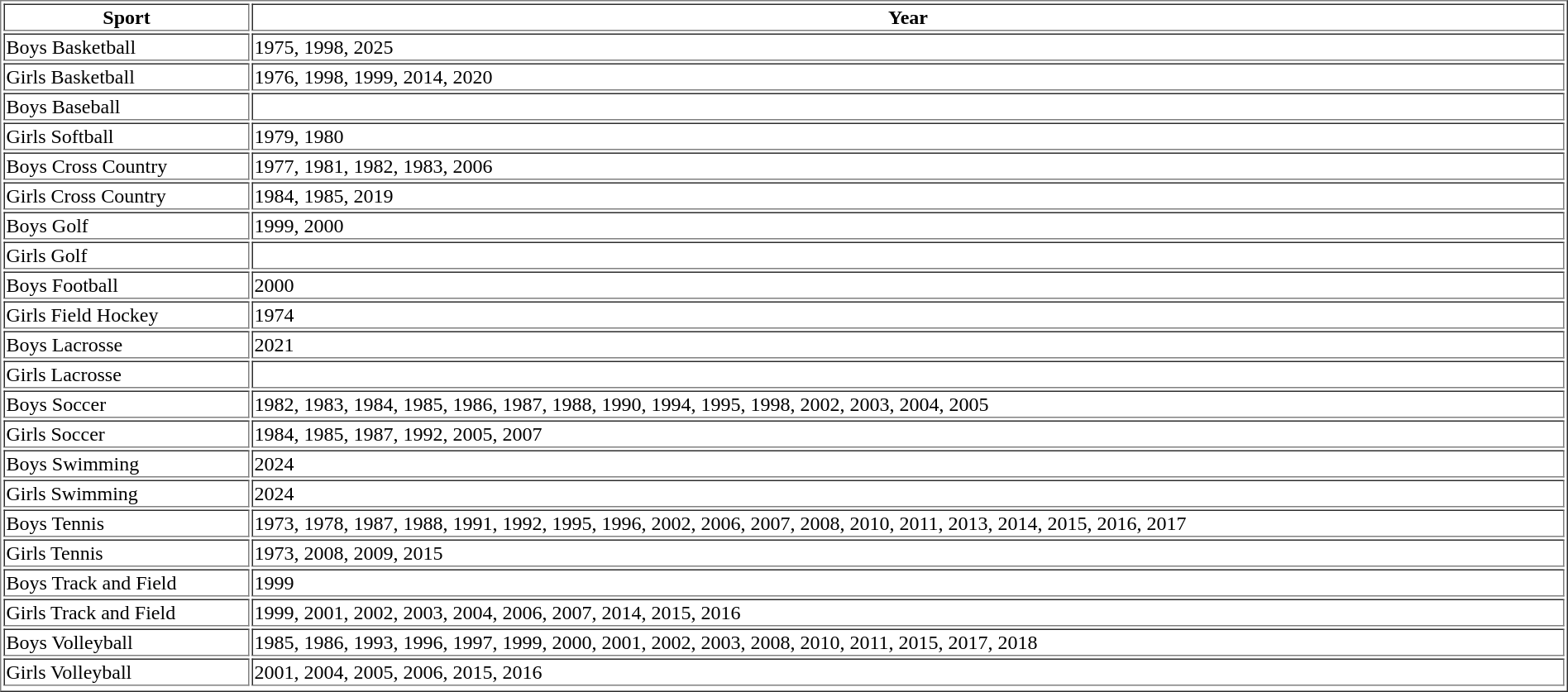<table style="width:100%; height:100px" border="1">
<tr>
<th>Sport</th>
<th>Year</th>
</tr>
<tr>
<td>Boys Basketball</td>
<td>1975, 1998, 2025</td>
</tr>
<tr>
<td>Girls Basketball</td>
<td>1976, 1998, 1999, 2014, 2020</td>
</tr>
<tr>
<td>Boys Baseball</td>
<td></td>
</tr>
<tr>
<td>Girls Softball</td>
<td>1979, 1980</td>
</tr>
<tr>
<td>Boys Cross Country</td>
<td>1977, 1981, 1982, 1983, 2006</td>
</tr>
<tr>
<td>Girls Cross Country</td>
<td>1984, 1985, 2019</td>
</tr>
<tr>
<td>Boys Golf</td>
<td>1999, 2000</td>
</tr>
<tr>
<td>Girls Golf</td>
<td></td>
</tr>
<tr>
<td>Boys Football</td>
<td>2000</td>
</tr>
<tr>
<td>Girls Field Hockey</td>
<td>1974</td>
</tr>
<tr>
<td>Boys Lacrosse</td>
<td>2021</td>
</tr>
<tr>
<td>Girls Lacrosse</td>
<td></td>
</tr>
<tr>
<td>Boys Soccer</td>
<td>1982, 1983, 1984, 1985, 1986, 1987, 1988, 1990, 1994, 1995, 1998, 2002, 2003, 2004, 2005</td>
</tr>
<tr>
<td>Girls Soccer</td>
<td>1984, 1985, 1987, 1992, 2005, 2007</td>
</tr>
<tr>
<td>Boys Swimming</td>
<td>2024</td>
</tr>
<tr>
<td>Girls Swimming</td>
<td>2024</td>
</tr>
<tr>
<td>Boys Tennis</td>
<td>1973, 1978, 1987, 1988, 1991, 1992, 1995, 1996, 2002, 2006, 2007, 2008, 2010, 2011, 2013, 2014, 2015, 2016, 2017</td>
</tr>
<tr>
<td>Girls Tennis</td>
<td>1973, 2008, 2009, 2015</td>
</tr>
<tr>
<td>Boys Track and Field</td>
<td>1999</td>
</tr>
<tr>
<td>Girls Track and Field</td>
<td>1999, 2001, 2002, 2003, 2004, 2006, 2007, 2014, 2015, 2016</td>
</tr>
<tr>
<td>Boys Volleyball</td>
<td>1985, 1986, 1993, 1996, 1997, 1999, 2000, 2001, 2002, 2003, 2008, 2010, 2011, 2015, 2017, 2018</td>
</tr>
<tr>
<td>Girls Volleyball</td>
<td>2001, 2004, 2005, 2006, 2015, 2016</td>
</tr>
<tr>
</tr>
</table>
